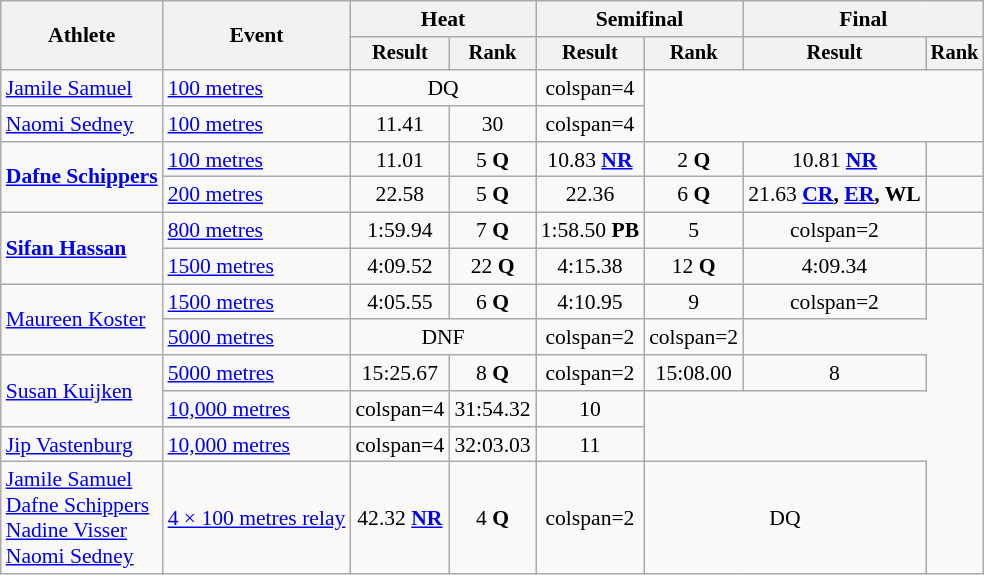<table class="wikitable" style="font-size:90%">
<tr>
<th rowspan="2">Athlete</th>
<th rowspan="2">Event</th>
<th colspan="2">Heat</th>
<th colspan="2">Semifinal</th>
<th colspan="2">Final</th>
</tr>
<tr style="font-size:95%">
<th>Result</th>
<th>Rank</th>
<th>Result</th>
<th>Rank</th>
<th>Result</th>
<th>Rank</th>
</tr>
<tr style=text-align:center>
<td style=text-align:left><a href='#'>Jamile Samuel</a></td>
<td style=text-align:left><a href='#'>100 metres</a></td>
<td colspan=2>DQ</td>
<td>colspan=4 </td>
</tr>
<tr style=text-align:center>
<td style=text-align:left><a href='#'>Naomi Sedney</a></td>
<td style=text-align:left><a href='#'>100 metres</a></td>
<td>11.41</td>
<td>30</td>
<td>colspan=4 </td>
</tr>
<tr style=text-align:center>
<td style=text-align:left rowspan=2><strong><a href='#'>Dafne Schippers</a></strong></td>
<td style=text-align:left><a href='#'>100 metres</a></td>
<td>11.01</td>
<td>5 <strong>Q</strong></td>
<td>10.83 <strong><a href='#'>NR</a></strong></td>
<td>2 <strong>Q</strong></td>
<td>10.81 <strong><a href='#'>NR</a></strong></td>
<td></td>
</tr>
<tr style=text-align:center>
<td style=text-align:left><a href='#'>200 metres</a></td>
<td>22.58</td>
<td>5 <strong>Q</strong></td>
<td>22.36</td>
<td>6 <strong>Q</strong></td>
<td>21.63 <strong><a href='#'>CR</a>,  <a href='#'>ER</a>, WL</strong></td>
<td></td>
</tr>
<tr style=text-align:center>
<td style=text-align:left rowspan=2><strong><a href='#'>Sifan Hassan</a></strong></td>
<td style=text-align:left><a href='#'>800 metres</a></td>
<td>1:59.94</td>
<td>7 <strong>Q</strong></td>
<td>1:58.50 <strong>PB</strong></td>
<td>5</td>
<td>colspan=2 </td>
</tr>
<tr style=text-align:center>
<td style=text-align:left><a href='#'>1500 metres</a></td>
<td>4:09.52</td>
<td>22 <strong>Q</strong></td>
<td>4:15.38</td>
<td>12 <strong>Q</strong></td>
<td>4:09.34</td>
<td></td>
</tr>
<tr style=text-align:center>
<td style=text-align:left rowspan=2><a href='#'>Maureen Koster</a></td>
<td style=text-align:left><a href='#'>1500 metres</a></td>
<td>4:05.55</td>
<td>6 <strong>Q</strong></td>
<td>4:10.95</td>
<td>9</td>
<td>colspan=2 </td>
</tr>
<tr style=text-align:center>
<td style=text-align:left><a href='#'>5000 metres</a></td>
<td colspan=2>DNF</td>
<td>colspan=2 </td>
<td>colspan=2 </td>
</tr>
<tr style=text-align:center>
<td style=text-align:left rowspan=2><a href='#'>Susan Kuijken</a></td>
<td style=text-align:left><a href='#'>5000 metres</a></td>
<td>15:25.67</td>
<td>8 <strong>Q</strong></td>
<td>colspan=2 </td>
<td>15:08.00</td>
<td>8</td>
</tr>
<tr style=text-align:center>
<td style=text-align:left><a href='#'>10,000 metres</a></td>
<td>colspan=4 </td>
<td>31:54.32</td>
<td>10</td>
</tr>
<tr style=text-align:center>
<td style=text-align:left><a href='#'>Jip Vastenburg</a></td>
<td style=text-align:left><a href='#'>10,000 metres</a></td>
<td>colspan=4 </td>
<td>32:03.03</td>
<td>11</td>
</tr>
<tr style=text-align:center>
<td style=text-align:left><a href='#'>Jamile Samuel</a> <br><a href='#'>Dafne Schippers</a><br><a href='#'>Nadine Visser</a><br><a href='#'>Naomi Sedney</a></td>
<td style=text-align:left><a href='#'>4 × 100 metres relay</a></td>
<td>42.32 <strong><a href='#'>NR</a></strong></td>
<td>4 <strong>Q</strong></td>
<td>colspan=2 </td>
<td colspan=2>DQ</td>
</tr>
</table>
